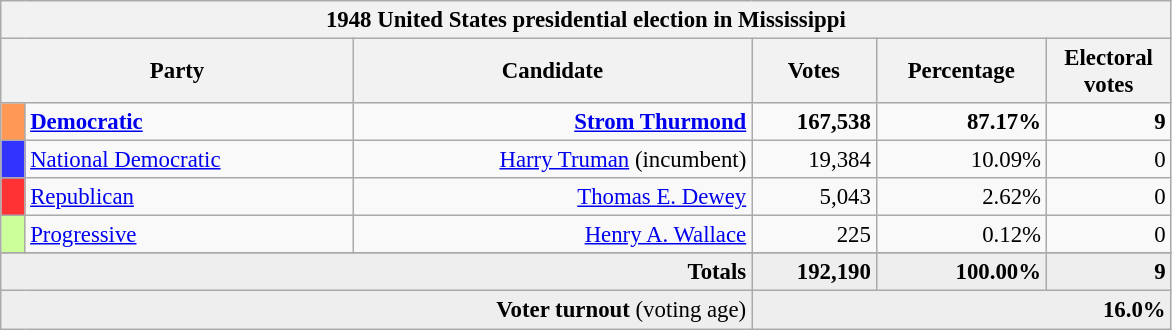<table class="wikitable" style="font-size: 95%;">
<tr>
<th colspan="6">1948 United States presidential election in Mississippi</th>
</tr>
<tr>
<th colspan="2" style="width: 15em">Party</th>
<th style="width: 17em">Candidate</th>
<th style="width: 5em">Votes</th>
<th style="width: 7em">Percentage</th>
<th style="width: 5em">Electoral votes</th>
</tr>
<tr>
<th style="background-color:#FF9955; width: 3px"></th>
<td><strong><a href='#'>Democratic</a></strong></td>
<td align="right"><strong><a href='#'>Strom Thurmond</a></strong></td>
<td align="right"><strong>167,538</strong></td>
<td align="right"><strong>87.17%</strong></td>
<td align="right"><strong>9</strong></td>
</tr>
<tr>
<th style="background-color:#3333FF; width: 3px"></th>
<td style="width: 130px"><a href='#'>National Democratic</a></td>
<td align="right"><a href='#'>Harry Truman</a> (incumbent)</td>
<td align="right">19,384</td>
<td align="right">10.09%</td>
<td align="right">0</td>
</tr>
<tr>
<th style="background-color:#FF3333; width: 3px"></th>
<td style="width: 130px"><a href='#'>Republican</a></td>
<td align="right"><a href='#'>Thomas E. Dewey</a></td>
<td align="right">5,043</td>
<td align="right">2.62%</td>
<td align="right">0</td>
</tr>
<tr>
<th style="background-color:#CCFF99; width: 3px"></th>
<td style="width: 130px"><a href='#'>Progressive</a></td>
<td align="right"><a href='#'>Henry A. Wallace</a></td>
<td align="right">225</td>
<td align="right">0.12%</td>
<td align="right">0</td>
</tr>
<tr>
</tr>
<tr bgcolor="#EEEEEE">
<td colspan="3" align="right"><strong>Totals</strong></td>
<td align="right"><strong>192,190</strong></td>
<td align="right"><strong>100.00%</strong></td>
<td align="right"><strong>9</strong></td>
</tr>
<tr bgcolor="#EEEEEE">
<td colspan="3" align="right"><strong>Voter turnout</strong> (voting age)</td>
<td colspan="3" align="right"><strong>16.0%</strong></td>
</tr>
</table>
